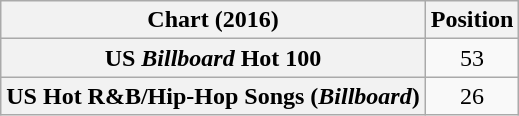<table class="wikitable plainrowheaders sortable" style="text-align:center;">
<tr>
<th>Chart (2016)</th>
<th>Position</th>
</tr>
<tr>
<th scope="row">US <em>Billboard</em> Hot 100</th>
<td>53</td>
</tr>
<tr>
<th scope="row">US Hot R&B/Hip-Hop Songs (<em>Billboard</em>)</th>
<td>26</td>
</tr>
</table>
